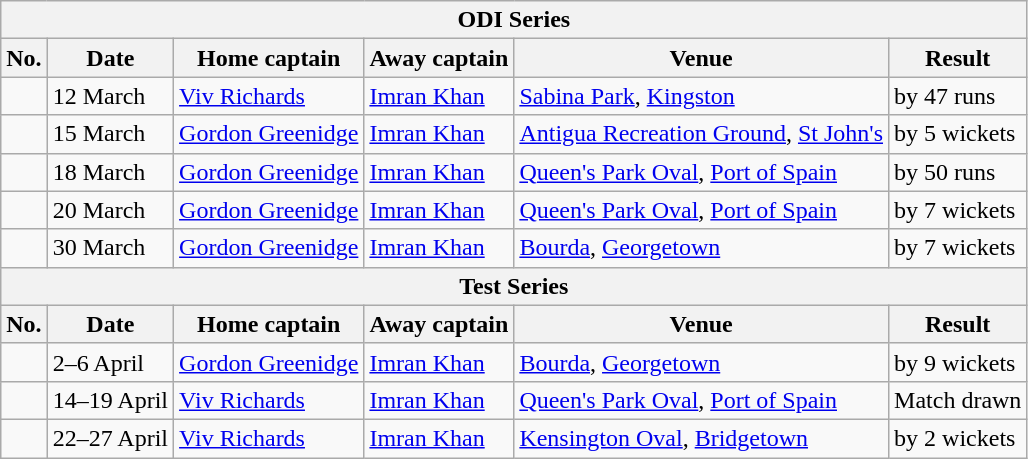<table class="wikitable">
<tr>
<th colspan="9">ODI Series</th>
</tr>
<tr>
<th>No.</th>
<th>Date</th>
<th>Home captain</th>
<th>Away captain</th>
<th>Venue</th>
<th>Result</th>
</tr>
<tr>
<td></td>
<td>12 March</td>
<td><a href='#'>Viv Richards</a></td>
<td><a href='#'>Imran Khan</a></td>
<td><a href='#'>Sabina Park</a>, <a href='#'>Kingston</a></td>
<td> by 47 runs</td>
</tr>
<tr>
<td></td>
<td>15 March</td>
<td><a href='#'>Gordon Greenidge</a></td>
<td><a href='#'>Imran Khan</a></td>
<td><a href='#'>Antigua Recreation Ground</a>, <a href='#'>St John's</a></td>
<td> by 5 wickets</td>
</tr>
<tr>
<td></td>
<td>18 March</td>
<td><a href='#'>Gordon Greenidge</a></td>
<td><a href='#'>Imran Khan</a></td>
<td><a href='#'>Queen's Park Oval</a>, <a href='#'>Port of Spain</a></td>
<td> by 50 runs</td>
</tr>
<tr>
<td></td>
<td>20 March</td>
<td><a href='#'>Gordon Greenidge</a></td>
<td><a href='#'>Imran Khan</a></td>
<td><a href='#'>Queen's Park Oval</a>, <a href='#'>Port of Spain</a></td>
<td> by 7 wickets</td>
</tr>
<tr>
<td></td>
<td>30 March</td>
<td><a href='#'>Gordon Greenidge</a></td>
<td><a href='#'>Imran Khan</a></td>
<td><a href='#'>Bourda</a>, <a href='#'>Georgetown</a></td>
<td> by 7 wickets</td>
</tr>
<tr>
<th colspan="9">Test Series</th>
</tr>
<tr>
<th>No.</th>
<th>Date</th>
<th>Home captain</th>
<th>Away captain</th>
<th>Venue</th>
<th>Result</th>
</tr>
<tr>
<td></td>
<td>2–6 April</td>
<td><a href='#'>Gordon Greenidge</a></td>
<td><a href='#'>Imran Khan</a></td>
<td><a href='#'>Bourda</a>, <a href='#'>Georgetown</a></td>
<td> by 9 wickets</td>
</tr>
<tr>
<td></td>
<td>14–19 April</td>
<td><a href='#'>Viv Richards</a></td>
<td><a href='#'>Imran Khan</a></td>
<td><a href='#'>Queen's Park Oval</a>, <a href='#'>Port of Spain</a></td>
<td>Match drawn</td>
</tr>
<tr>
<td></td>
<td>22–27 April</td>
<td><a href='#'>Viv Richards</a></td>
<td><a href='#'>Imran Khan</a></td>
<td><a href='#'>Kensington Oval</a>, <a href='#'>Bridgetown</a></td>
<td> by 2 wickets</td>
</tr>
</table>
